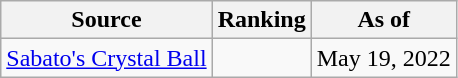<table class="wikitable" style="text-align:center">
<tr>
<th>Source</th>
<th>Ranking</th>
<th>As of</th>
</tr>
<tr>
<td align=left><a href='#'>Sabato's Crystal Ball</a></td>
<td></td>
<td>May 19, 2022</td>
</tr>
</table>
